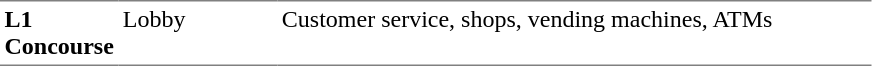<table table border=0 cellspacing=0 cellpadding=3>
<tr>
<td style="border-bottom:solid 1px gray; border-top:solid 1px gray;" valign=top width=50><strong>L1<br>Concourse</strong></td>
<td style="border-bottom:solid 1px gray; border-top:solid 1px gray;" valign=top width=100>Lobby</td>
<td style="border-bottom:solid 1px gray; border-top:solid 1px gray;" valign=top width=390>Customer service, shops, vending machines, ATMs</td>
</tr>
</table>
